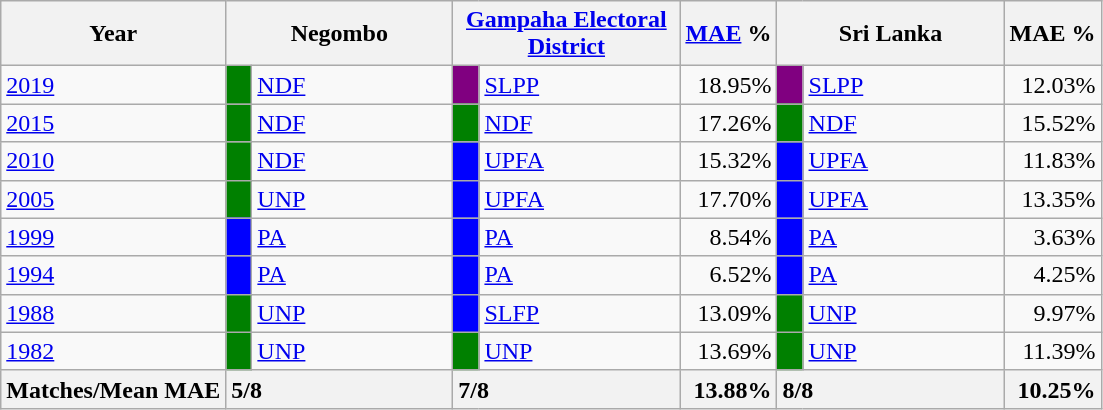<table class="wikitable">
<tr>
<th>Year</th>
<th colspan="2" width="144px">Negombo</th>
<th colspan="2" width="144px"><a href='#'>Gampaha Electoral District</a></th>
<th><a href='#'>MAE</a> %</th>
<th colspan="2" width="144px">Sri Lanka</th>
<th>MAE %</th>
</tr>
<tr>
<td><a href='#'>2019</a></td>
<td style="background-color:green;" width="10px"></td>
<td style="text-align:left;"><a href='#'>NDF</a></td>
<td style="background-color:purple;" width="10px"></td>
<td style="text-align:left;"><a href='#'>SLPP</a></td>
<td style="text-align:right;">18.95%</td>
<td style="background-color:purple;" width="10px"></td>
<td style="text-align:left;"><a href='#'>SLPP</a></td>
<td style="text-align:right;">12.03%</td>
</tr>
<tr>
<td><a href='#'>2015</a></td>
<td style="background-color:green;" width="10px"></td>
<td style="text-align:left;"><a href='#'>NDF</a></td>
<td style="background-color:green;" width="10px"></td>
<td style="text-align:left;"><a href='#'>NDF</a></td>
<td style="text-align:right;">17.26%</td>
<td style="background-color:green;" width="10px"></td>
<td style="text-align:left;"><a href='#'>NDF</a></td>
<td style="text-align:right;">15.52%</td>
</tr>
<tr>
<td><a href='#'>2010</a></td>
<td style="background-color:green;" width="10px"></td>
<td style="text-align:left;"><a href='#'>NDF</a></td>
<td style="background-color:blue;" width="10px"></td>
<td style="text-align:left;"><a href='#'>UPFA</a></td>
<td style="text-align:right;">15.32%</td>
<td style="background-color:blue;" width="10px"></td>
<td style="text-align:left;"><a href='#'>UPFA</a></td>
<td style="text-align:right;">11.83%</td>
</tr>
<tr>
<td><a href='#'>2005</a></td>
<td style="background-color:green;" width="10px"></td>
<td style="text-align:left;"><a href='#'>UNP</a></td>
<td style="background-color:blue;" width="10px"></td>
<td style="text-align:left;"><a href='#'>UPFA</a></td>
<td style="text-align:right;">17.70%</td>
<td style="background-color:blue;" width="10px"></td>
<td style="text-align:left;"><a href='#'>UPFA</a></td>
<td style="text-align:right;">13.35%</td>
</tr>
<tr>
<td><a href='#'>1999</a></td>
<td style="background-color:blue;" width="10px"></td>
<td style="text-align:left;"><a href='#'>PA</a></td>
<td style="background-color:blue;" width="10px"></td>
<td style="text-align:left;"><a href='#'>PA</a></td>
<td style="text-align:right;">8.54%</td>
<td style="background-color:blue;" width="10px"></td>
<td style="text-align:left;"><a href='#'>PA</a></td>
<td style="text-align:right;">3.63%</td>
</tr>
<tr>
<td><a href='#'>1994</a></td>
<td style="background-color:blue;" width="10px"></td>
<td style="text-align:left;"><a href='#'>PA</a></td>
<td style="background-color:blue;" width="10px"></td>
<td style="text-align:left;"><a href='#'>PA</a></td>
<td style="text-align:right;">6.52%</td>
<td style="background-color:blue;" width="10px"></td>
<td style="text-align:left;"><a href='#'>PA</a></td>
<td style="text-align:right;">4.25%</td>
</tr>
<tr>
<td><a href='#'>1988</a></td>
<td style="background-color:green;" width="10px"></td>
<td style="text-align:left;"><a href='#'>UNP</a></td>
<td style="background-color:blue;" width="10px"></td>
<td style="text-align:left;"><a href='#'>SLFP</a></td>
<td style="text-align:right;">13.09%</td>
<td style="background-color:green;" width="10px"></td>
<td style="text-align:left;"><a href='#'>UNP</a></td>
<td style="text-align:right;">9.97%</td>
</tr>
<tr>
<td><a href='#'>1982</a></td>
<td style="background-color:green;" width="10px"></td>
<td style="text-align:left;"><a href='#'>UNP</a></td>
<td style="background-color:green;" width="10px"></td>
<td style="text-align:left;"><a href='#'>UNP</a></td>
<td style="text-align:right;">13.69%</td>
<td style="background-color:green;" width="10px"></td>
<td style="text-align:left;"><a href='#'>UNP</a></td>
<td style="text-align:right;">11.39%</td>
</tr>
<tr>
<th>Matches/Mean MAE</th>
<th style="text-align:left;"colspan="2" width="144px">5/8</th>
<th style="text-align:left;"colspan="2" width="144px">7/8</th>
<th style="text-align:right;">13.88%</th>
<th style="text-align:left;"colspan="2" width="144px">8/8</th>
<th style="text-align:right;">10.25%</th>
</tr>
</table>
